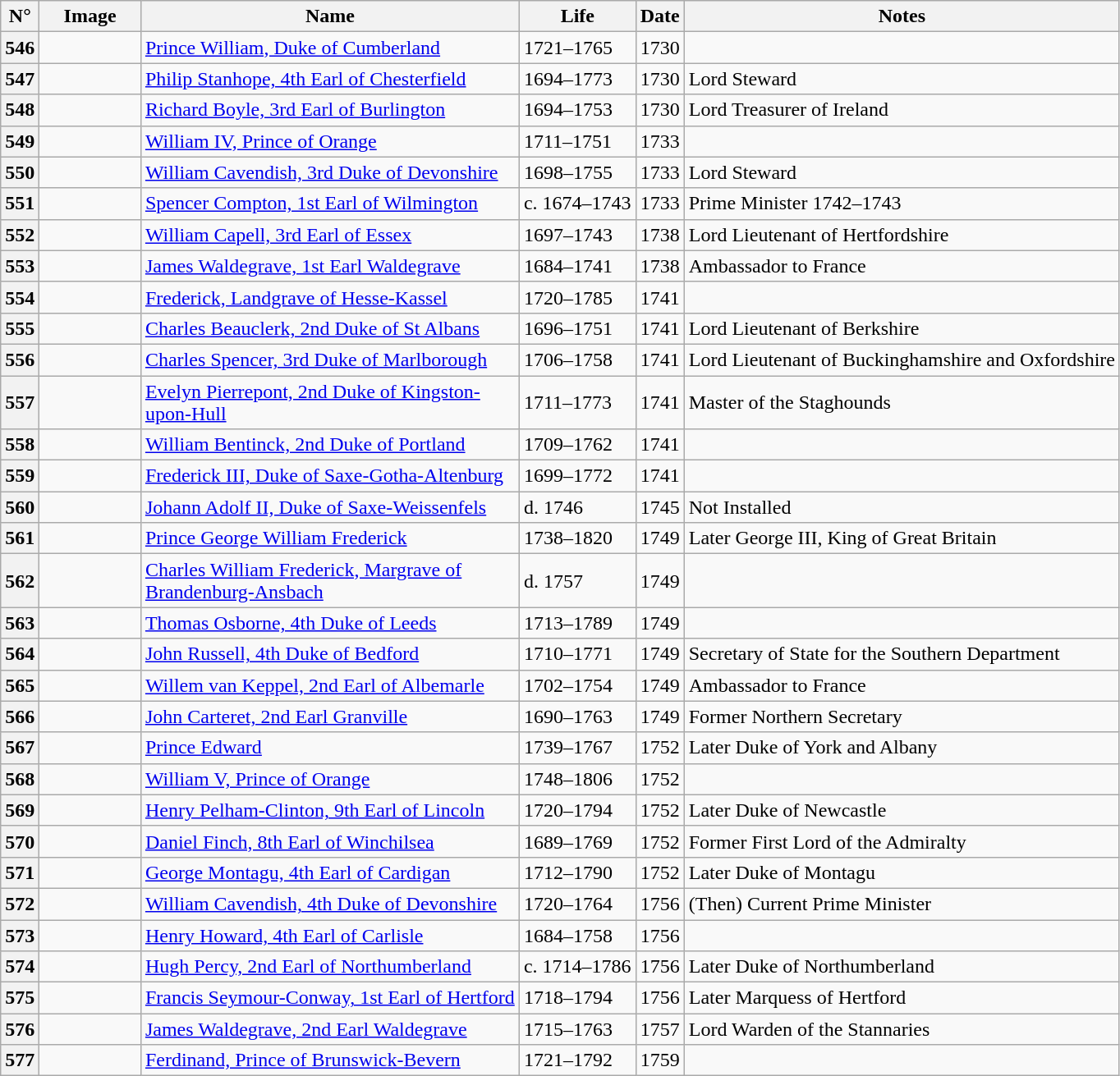<table class="wikitable">
<tr>
<th>N°</th>
<th style="width: 75px;">Image</th>
<th style="width: 300px;">Name</th>
<th>Life</th>
<th>Date</th>
<th>Notes</th>
</tr>
<tr id="George II">
<th>546</th>
<td></td>
<td><a href='#'>Prince William, Duke of Cumberland</a></td>
<td>1721–1765</td>
<td>1730</td>
<td></td>
</tr>
<tr>
<th>547</th>
<td></td>
<td><a href='#'>Philip Stanhope, 4th Earl of Chesterfield</a></td>
<td>1694–1773</td>
<td>1730</td>
<td>Lord Steward</td>
</tr>
<tr>
<th>548</th>
<td></td>
<td><a href='#'>Richard Boyle, 3rd Earl of Burlington</a></td>
<td>1694–1753</td>
<td>1730</td>
<td>Lord Treasurer of Ireland</td>
</tr>
<tr>
<th>549</th>
<td></td>
<td><a href='#'>William IV, Prince of Orange</a></td>
<td>1711–1751</td>
<td>1733</td>
<td></td>
</tr>
<tr>
<th>550</th>
<td></td>
<td><a href='#'>William Cavendish, 3rd Duke of Devonshire</a></td>
<td>1698–1755</td>
<td>1733</td>
<td>Lord Steward</td>
</tr>
<tr>
<th>551</th>
<td></td>
<td><a href='#'>Spencer Compton, 1st Earl of Wilmington</a></td>
<td>c. 1674–1743</td>
<td>1733</td>
<td>Prime Minister 1742–1743</td>
</tr>
<tr>
<th>552</th>
<td></td>
<td><a href='#'>William Capell, 3rd Earl of Essex</a></td>
<td>1697–1743</td>
<td>1738</td>
<td>Lord Lieutenant of Hertfordshire</td>
</tr>
<tr>
<th>553</th>
<td></td>
<td><a href='#'>James Waldegrave, 1st Earl Waldegrave</a></td>
<td>1684–1741</td>
<td>1738</td>
<td>Ambassador to France</td>
</tr>
<tr>
<th>554</th>
<td></td>
<td><a href='#'>Frederick, Landgrave of Hesse-Kassel</a></td>
<td>1720–1785</td>
<td>1741</td>
<td></td>
</tr>
<tr>
<th>555</th>
<td></td>
<td><a href='#'>Charles Beauclerk, 2nd Duke of St Albans</a></td>
<td>1696–1751</td>
<td>1741</td>
<td>Lord Lieutenant of Berkshire</td>
</tr>
<tr>
<th>556</th>
<td></td>
<td><a href='#'>Charles Spencer, 3rd Duke of Marlborough</a></td>
<td>1706–1758</td>
<td>1741</td>
<td>Lord Lieutenant of Buckinghamshire and Oxfordshire</td>
</tr>
<tr>
<th>557</th>
<td></td>
<td><a href='#'>Evelyn Pierrepont, 2nd Duke of Kingston-upon-Hull</a></td>
<td>1711–1773</td>
<td>1741</td>
<td>Master of the Staghounds</td>
</tr>
<tr>
<th>558</th>
<td></td>
<td><a href='#'>William Bentinck, 2nd Duke of Portland</a></td>
<td>1709–1762</td>
<td>1741</td>
<td></td>
</tr>
<tr>
<th>559</th>
<td></td>
<td><a href='#'>Frederick III, Duke of Saxe-Gotha-Altenburg</a></td>
<td>1699–1772</td>
<td>1741</td>
<td></td>
</tr>
<tr>
<th>560</th>
<td></td>
<td><a href='#'>Johann Adolf II, Duke of Saxe-Weissenfels</a></td>
<td>d. 1746</td>
<td>1745</td>
<td>Not Installed</td>
</tr>
<tr>
<th>561</th>
<td></td>
<td><a href='#'>Prince George William Frederick</a></td>
<td>1738–1820</td>
<td>1749</td>
<td>Later George III, King of Great Britain</td>
</tr>
<tr>
<th>562</th>
<td></td>
<td><a href='#'>Charles William Frederick, Margrave of Brandenburg-Ansbach</a></td>
<td>d. 1757</td>
<td>1749</td>
<td></td>
</tr>
<tr>
<th>563</th>
<td></td>
<td><a href='#'>Thomas Osborne, 4th Duke of Leeds</a></td>
<td>1713–1789</td>
<td>1749</td>
<td></td>
</tr>
<tr>
<th>564</th>
<td></td>
<td><a href='#'>John Russell, 4th Duke of Bedford</a></td>
<td>1710–1771</td>
<td>1749</td>
<td>Secretary of State for the Southern Department</td>
</tr>
<tr>
<th>565</th>
<td></td>
<td><a href='#'>Willem van Keppel, 2nd Earl of Albemarle</a></td>
<td>1702–1754</td>
<td>1749</td>
<td>Ambassador to France</td>
</tr>
<tr>
<th>566</th>
<td></td>
<td><a href='#'>John Carteret, 2nd Earl Granville</a></td>
<td>1690–1763</td>
<td>1749</td>
<td>Former Northern Secretary</td>
</tr>
<tr>
<th>567</th>
<td></td>
<td><a href='#'>Prince Edward</a></td>
<td>1739–1767</td>
<td>1752</td>
<td>Later Duke of York and Albany</td>
</tr>
<tr>
<th>568</th>
<td></td>
<td><a href='#'>William V, Prince of Orange</a></td>
<td>1748–1806</td>
<td>1752</td>
<td></td>
</tr>
<tr>
<th>569</th>
<td></td>
<td><a href='#'>Henry Pelham-Clinton, 9th Earl of Lincoln</a></td>
<td>1720–1794</td>
<td>1752</td>
<td>Later Duke of Newcastle</td>
</tr>
<tr>
<th>570</th>
<td></td>
<td><a href='#'>Daniel Finch, 8th Earl of Winchilsea</a></td>
<td>1689–1769</td>
<td>1752</td>
<td>Former First Lord of the Admiralty</td>
</tr>
<tr>
<th>571</th>
<td></td>
<td><a href='#'>George Montagu, 4th Earl of Cardigan</a></td>
<td>1712–1790</td>
<td>1752</td>
<td>Later Duke of Montagu</td>
</tr>
<tr>
<th>572</th>
<td></td>
<td><a href='#'>William Cavendish, 4th Duke of Devonshire</a></td>
<td>1720–1764</td>
<td>1756</td>
<td>(Then) Current Prime Minister</td>
</tr>
<tr>
<th>573</th>
<td></td>
<td><a href='#'>Henry Howard, 4th Earl of Carlisle</a></td>
<td>1684–1758</td>
<td>1756</td>
<td></td>
</tr>
<tr>
<th>574</th>
<td></td>
<td><a href='#'>Hugh Percy, 2nd Earl of Northumberland</a></td>
<td>c. 1714–1786</td>
<td>1756</td>
<td>Later Duke of Northumberland</td>
</tr>
<tr>
<th>575</th>
<td></td>
<td><a href='#'>Francis Seymour-Conway, 1st Earl of Hertford</a></td>
<td>1718–1794</td>
<td>1756</td>
<td>Later Marquess of Hertford</td>
</tr>
<tr>
<th>576</th>
<td></td>
<td><a href='#'>James Waldegrave, 2nd Earl Waldegrave</a></td>
<td>1715–1763</td>
<td>1757</td>
<td>Lord Warden of the Stannaries</td>
</tr>
<tr>
<th>577</th>
<td></td>
<td><a href='#'>Ferdinand, Prince of Brunswick-Bevern</a></td>
<td>1721–1792</td>
<td>1759</td>
<td></td>
</tr>
</table>
